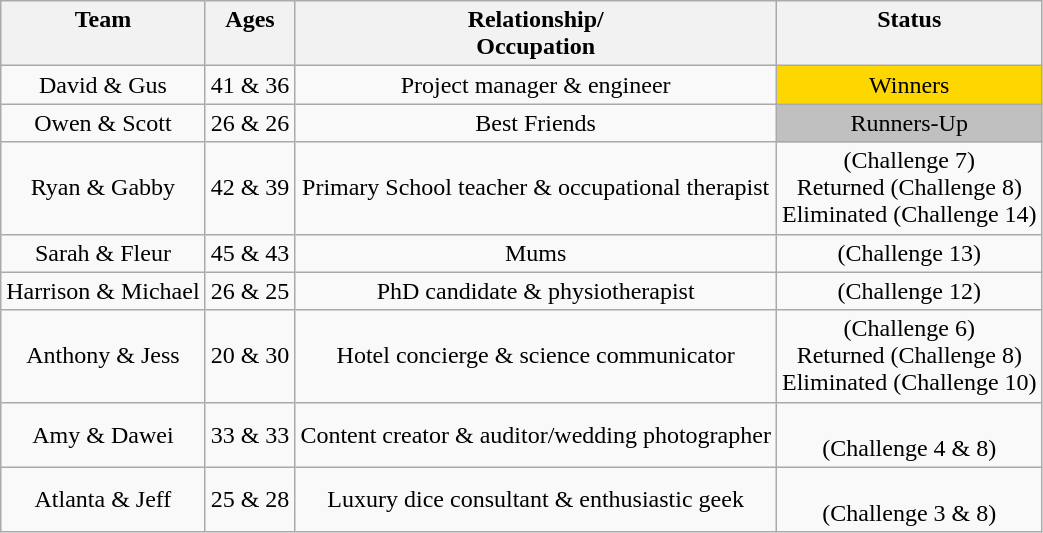<table class="wikitable" style="text-align:center">
<tr valign="top">
<th>Team</th>
<th>Ages</th>
<th>Relationship/<br>Occupation</th>
<th>Status</th>
</tr>
<tr>
<td>David & Gus</td>
<td>41 & 36</td>
<td>Project manager & engineer</td>
<td style="background:gold">Winners</td>
</tr>
<tr>
<td>Owen & Scott</td>
<td>26 & 26</td>
<td>Best Friends</td>
<td style="background:silver">Runners-Up</td>
</tr>
<tr>
<td>Ryan & Gabby</td>
<td>42 & 39</td>
<td>Primary School teacher & occupational therapist</td>
<td> (Challenge 7)<br>Returned (Challenge 8)<br>Eliminated (Challenge 14)</td>
</tr>
<tr>
<td>Sarah & Fleur</td>
<td>45 & 43</td>
<td>Mums</td>
<td>  (Challenge 13)</td>
</tr>
<tr>
<td>Harrison & Michael</td>
<td>26 & 25</td>
<td>PhD candidate & physiotherapist</td>
<td> (Challenge 12)</td>
</tr>
<tr>
<td>Anthony & Jess</td>
<td>20 & 30</td>
<td>Hotel concierge & science communicator</td>
<td> (Challenge 6)<br>Returned (Challenge 8)<br>Eliminated (Challenge 10)</td>
</tr>
<tr>
<td>Amy & Dawei</td>
<td>33 & 33</td>
<td>Content creator & auditor/wedding photographer</td>
<td><br>(Challenge 4 & 8)</td>
</tr>
<tr>
<td>Atlanta & Jeff</td>
<td>25 & 28</td>
<td>Luxury dice consultant & enthusiastic geek</td>
<td><br>(Challenge 3 & 8)</td>
</tr>
</table>
